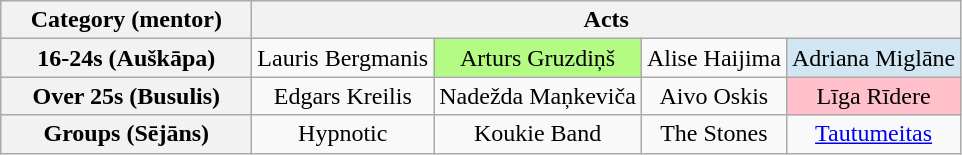<table class="wikitable" style="text-align:center">
<tr>
<th scope="col" style="width:160px;">Category (mentor)</th>
<th scope="col" colspan="4">Acts</th>
</tr>
<tr>
<th scope="row">16-24s (Auškāpa)</th>
<td>Lauris Bergmanis</td>
<td bgcolor="#b4fb84">Arturs Gruzdiņš</td>
<td>Alise Haijima</td>
<td bgcolor="#d1e5f3">Adriana Miglāne</td>
</tr>
<tr>
<th scope="row">Over 25s (Busulis)</th>
<td>Edgars Kreilis</td>
<td>Nadežda Maņkeviča</td>
<td>Aivo Oskis</td>
<td bgcolor="pink">Līga Rīdere</td>
</tr>
<tr>
<th scope="row">Groups (Sējāns)</th>
<td>Hypnotic</td>
<td>Koukie Band</td>
<td>The Stones</td>
<td><a href='#'>Tautumeitas</a></td>
</tr>
</table>
